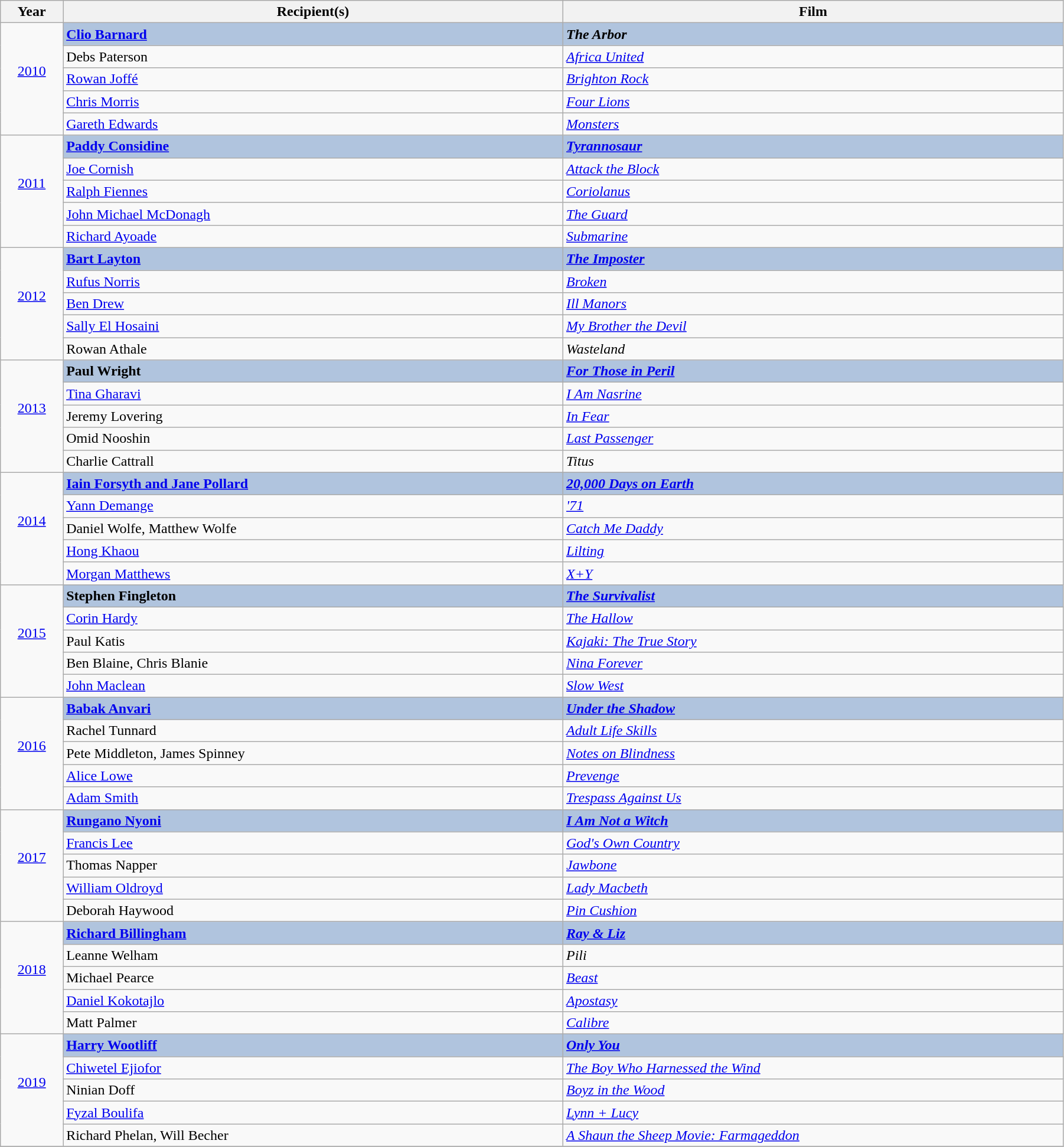<table class="wikitable" width="95%" cellpadding="5">
<tr>
<th width="5%">Year</th>
<th width="40%">Recipient(s)</th>
<th width="40%">Film</th>
</tr>
<tr>
<td rowspan="5" style="text-align:center;"><a href='#'>2010</a><br><br></td>
<td style="background:#B0C4DE"><strong><a href='#'>Clio Barnard</a></strong></td>
<td style="background:#B0C4DE"><strong><em>The Arbor</em></strong></td>
</tr>
<tr>
<td>Debs Paterson</td>
<td><em><a href='#'>Africa United</a></em></td>
</tr>
<tr>
<td><a href='#'>Rowan Joffé</a></td>
<td><em><a href='#'>Brighton Rock</a></em></td>
</tr>
<tr>
<td><a href='#'>Chris Morris</a></td>
<td><em><a href='#'>Four Lions</a></em></td>
</tr>
<tr>
<td><a href='#'>Gareth Edwards</a></td>
<td><em><a href='#'>Monsters</a></em></td>
</tr>
<tr>
<td rowspan="5" style="text-align:center;"><a href='#'>2011</a><br><br></td>
<td style="background:#B0C4DE"><strong><a href='#'>Paddy Considine</a></strong></td>
<td style="background:#B0C4DE"><strong><em><a href='#'>Tyrannosaur</a></em></strong></td>
</tr>
<tr>
<td><a href='#'>Joe Cornish</a></td>
<td><em><a href='#'>Attack the Block</a></em></td>
</tr>
<tr>
<td><a href='#'>Ralph Fiennes</a></td>
<td><em><a href='#'>Coriolanus</a></em></td>
</tr>
<tr>
<td><a href='#'>John Michael McDonagh</a></td>
<td><em><a href='#'>The Guard</a></em></td>
</tr>
<tr>
<td><a href='#'>Richard Ayoade</a></td>
<td><em><a href='#'>Submarine</a></em></td>
</tr>
<tr>
<td rowspan="5" style="text-align:center;"><a href='#'>2012</a><br><br></td>
<td style="background:#B0C4DE"><strong><a href='#'>Bart Layton</a></strong></td>
<td style="background:#B0C4DE"><strong><em><a href='#'>The Imposter</a></em></strong></td>
</tr>
<tr>
<td><a href='#'>Rufus Norris</a></td>
<td><em><a href='#'>Broken</a></em></td>
</tr>
<tr>
<td><a href='#'>Ben Drew</a></td>
<td><em><a href='#'>Ill Manors</a></em></td>
</tr>
<tr>
<td><a href='#'>Sally El Hosaini</a></td>
<td><em><a href='#'>My Brother the Devil</a></em></td>
</tr>
<tr>
<td>Rowan Athale</td>
<td><em>Wasteland</em></td>
</tr>
<tr>
<td rowspan="5" style="text-align:center;"><a href='#'>2013</a><br><br></td>
<td style="background:#B0C4DE"><strong>Paul Wright</strong></td>
<td style="background:#B0C4DE"><strong><em><a href='#'>For Those in Peril</a></em></strong></td>
</tr>
<tr>
<td><a href='#'>Tina Gharavi</a></td>
<td><em><a href='#'>I Am Nasrine</a></em></td>
</tr>
<tr>
<td>Jeremy Lovering</td>
<td><em><a href='#'>In Fear</a></em></td>
</tr>
<tr>
<td>Omid Nooshin</td>
<td><em><a href='#'>Last Passenger</a></em></td>
</tr>
<tr>
<td>Charlie Cattrall</td>
<td><em>Titus</em></td>
</tr>
<tr>
<td rowspan="5" style="text-align:center;"><a href='#'>2014</a><br><br></td>
<td style="background:#B0C4DE"><strong><a href='#'>Iain Forsyth and Jane Pollard</a></strong></td>
<td style="background:#B0C4DE"><strong><em><a href='#'>20,000 Days on Earth</a></em></strong></td>
</tr>
<tr>
<td><a href='#'>Yann Demange</a></td>
<td><em><a href='#'>'71</a></em></td>
</tr>
<tr>
<td>Daniel Wolfe, Matthew Wolfe</td>
<td><em><a href='#'>Catch Me Daddy</a></em></td>
</tr>
<tr>
<td><a href='#'>Hong Khaou</a></td>
<td><em><a href='#'>Lilting</a></em></td>
</tr>
<tr>
<td><a href='#'>Morgan Matthews</a></td>
<td><em><a href='#'>X+Y</a></em></td>
</tr>
<tr>
<td rowspan="5" style="text-align:center;"><a href='#'>2015</a><br><br></td>
<td style="background:#B0C4DE"><strong>Stephen Fingleton</strong></td>
<td style="background:#B0C4DE"><strong><em><a href='#'>The Survivalist</a></em></strong></td>
</tr>
<tr>
<td><a href='#'>Corin Hardy</a></td>
<td><em><a href='#'>The Hallow</a></em></td>
</tr>
<tr>
<td>Paul Katis</td>
<td><em><a href='#'>Kajaki: The True Story</a></em></td>
</tr>
<tr>
<td>Ben Blaine, Chris Blanie</td>
<td><em><a href='#'>Nina Forever</a></em></td>
</tr>
<tr>
<td><a href='#'>John Maclean</a></td>
<td><em><a href='#'>Slow West</a></em></td>
</tr>
<tr>
<td rowspan="5" style="text-align:center;"><a href='#'>2016</a><br><br></td>
<td style="background:#B0C4DE"><strong><a href='#'>Babak Anvari</a></strong></td>
<td style="background:#B0C4DE"><strong><em><a href='#'>Under the Shadow</a></em></strong></td>
</tr>
<tr>
<td>Rachel Tunnard</td>
<td><em><a href='#'>Adult Life Skills</a></em></td>
</tr>
<tr>
<td>Pete Middleton, James Spinney</td>
<td><em><a href='#'>Notes on Blindness</a></em></td>
</tr>
<tr>
<td><a href='#'>Alice Lowe</a></td>
<td><em><a href='#'>Prevenge</a></em></td>
</tr>
<tr>
<td><a href='#'>Adam Smith</a></td>
<td><em><a href='#'>Trespass Against Us</a></em></td>
</tr>
<tr>
<td rowspan="5" style="text-align:center;"><a href='#'>2017</a> <br><br></td>
<td style="background:#B0C4DE"><strong><a href='#'>Rungano Nyoni</a></strong></td>
<td style="background:#B0C4DE"><strong><em><a href='#'>I Am Not a Witch</a></em></strong></td>
</tr>
<tr>
<td><a href='#'>Francis Lee</a></td>
<td><em><a href='#'>God's Own Country</a></em></td>
</tr>
<tr>
<td>Thomas Napper</td>
<td><em><a href='#'>Jawbone</a></em></td>
</tr>
<tr>
<td><a href='#'>William Oldroyd</a></td>
<td><em><a href='#'>Lady Macbeth</a></em></td>
</tr>
<tr>
<td>Deborah Haywood</td>
<td><em><a href='#'>Pin Cushion</a></em></td>
</tr>
<tr>
<td rowspan="5" style="text-align:center;"><a href='#'>2018</a> <br><br></td>
<td style="background:#B0C4DE"><strong><a href='#'>Richard Billingham</a></strong></td>
<td style="background:#B0C4DE"><strong><em><a href='#'>Ray & Liz</a></em></strong></td>
</tr>
<tr>
<td>Leanne Welham</td>
<td><em>Pili</em></td>
</tr>
<tr>
<td>Michael Pearce</td>
<td><em><a href='#'>Beast</a></em></td>
</tr>
<tr>
<td><a href='#'>Daniel Kokotajlo</a></td>
<td><em><a href='#'>Apostasy</a></em></td>
</tr>
<tr>
<td>Matt Palmer</td>
<td><em><a href='#'>Calibre</a></em></td>
</tr>
<tr>
<td rowspan="5" style="text-align:center;"><a href='#'>2019</a> <br><br></td>
<td style="background:#B0C4DE"><strong><a href='#'>Harry Wootliff</a></strong></td>
<td style="background:#B0C4DE"><strong><em><a href='#'>Only You</a></em></strong></td>
</tr>
<tr>
<td><a href='#'>Chiwetel Ejiofor</a></td>
<td><em><a href='#'>The Boy Who Harnessed the Wind</a></em></td>
</tr>
<tr>
<td>Ninian Doff</td>
<td><em><a href='#'>Boyz in the Wood</a></em></td>
</tr>
<tr>
<td><a href='#'>Fyzal Boulifa</a></td>
<td><em><a href='#'>Lynn + Lucy</a></em></td>
</tr>
<tr>
<td>Richard Phelan, Will Becher</td>
<td><em><a href='#'>A Shaun the Sheep Movie: Farmageddon</a></em></td>
</tr>
<tr>
</tr>
</table>
